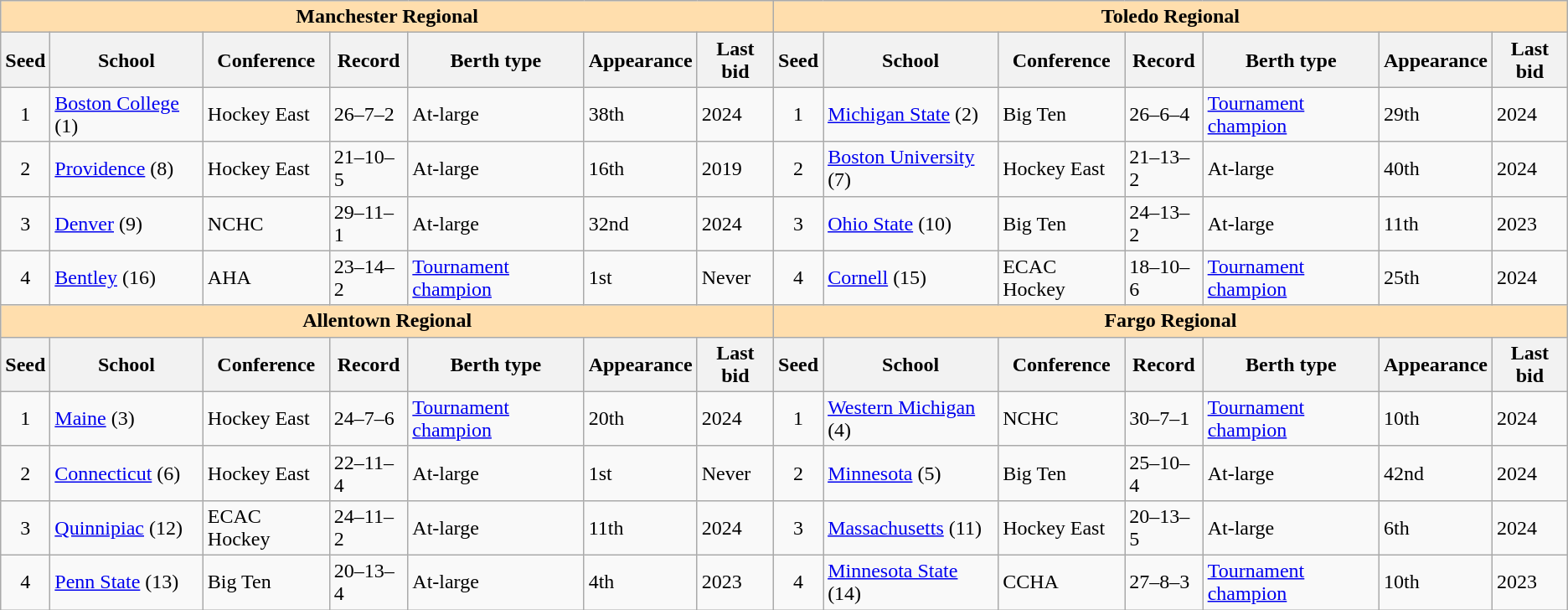<table class="wikitable">
<tr>
<th colspan="7" style="background:#ffdead;">Manchester Regional</th>
<th colspan="7" style="background:#ffdead;">Toledo Regional</th>
</tr>
<tr>
<th>Seed</th>
<th>School</th>
<th>Conference</th>
<th>Record</th>
<th>Berth type</th>
<th>Appearance</th>
<th>Last bid</th>
<th>Seed</th>
<th>School</th>
<th>Conference</th>
<th>Record</th>
<th>Berth type</th>
<th>Appearance</th>
<th>Last bid</th>
</tr>
<tr>
<td align=center>1</td>
<td><a href='#'>Boston College</a> (1)</td>
<td>Hockey East</td>
<td>26–7–2</td>
<td>At-large</td>
<td>38th</td>
<td>2024</td>
<td align=center>1</td>
<td><a href='#'>Michigan State</a> (2)</td>
<td>Big Ten</td>
<td>26–6–4</td>
<td><a href='#'>Tournament champion</a></td>
<td>29th</td>
<td>2024</td>
</tr>
<tr>
<td align=center>2</td>
<td><a href='#'>Providence</a> (8)</td>
<td>Hockey East</td>
<td>21–10–5</td>
<td>At-large</td>
<td>16th</td>
<td>2019</td>
<td align=center>2</td>
<td><a href='#'>Boston University</a> (7)</td>
<td>Hockey East</td>
<td>21–13–2</td>
<td>At-large</td>
<td>40th</td>
<td>2024</td>
</tr>
<tr>
<td align=center>3</td>
<td><a href='#'>Denver</a> (9)</td>
<td>NCHC</td>
<td>29–11–1</td>
<td>At-large</td>
<td>32nd</td>
<td>2024</td>
<td align=center>3</td>
<td><a href='#'>Ohio State</a> (10)</td>
<td>Big Ten</td>
<td>24–13–2</td>
<td>At-large</td>
<td>11th</td>
<td>2023</td>
</tr>
<tr>
<td align=center>4</td>
<td><a href='#'>Bentley</a> (16)</td>
<td>AHA</td>
<td>23–14–2</td>
<td><a href='#'>Tournament champion</a></td>
<td>1st</td>
<td>Never</td>
<td align=center>4</td>
<td><a href='#'>Cornell</a> (15)</td>
<td>ECAC Hockey</td>
<td>18–10–6</td>
<td><a href='#'>Tournament champion</a></td>
<td>25th</td>
<td>2024</td>
</tr>
<tr>
<th colspan="7" style="background:#ffdead;">Allentown Regional</th>
<th colspan="7" style="background:#ffdead;">Fargo Regional</th>
</tr>
<tr>
<th>Seed</th>
<th>School</th>
<th>Conference</th>
<th>Record</th>
<th>Berth type</th>
<th>Appearance</th>
<th>Last bid</th>
<th>Seed</th>
<th>School</th>
<th>Conference</th>
<th>Record</th>
<th>Berth type</th>
<th>Appearance</th>
<th>Last bid</th>
</tr>
<tr>
<td align=center>1</td>
<td><a href='#'>Maine</a> (3)</td>
<td>Hockey East</td>
<td>24–7–6</td>
<td><a href='#'>Tournament champion</a></td>
<td>20th</td>
<td>2024</td>
<td align=center>1</td>
<td><a href='#'>Western Michigan</a> (4)</td>
<td>NCHC</td>
<td>30–7–1</td>
<td><a href='#'>Tournament champion</a></td>
<td>10th</td>
<td>2024</td>
</tr>
<tr>
<td align=center>2</td>
<td><a href='#'>Connecticut</a> (6)</td>
<td>Hockey East</td>
<td>22–11–4</td>
<td>At-large</td>
<td>1st</td>
<td>Never</td>
<td align=center>2</td>
<td><a href='#'>Minnesota</a> (5)</td>
<td>Big Ten</td>
<td>25–10–4</td>
<td>At-large</td>
<td>42nd</td>
<td>2024</td>
</tr>
<tr>
<td align=center>3</td>
<td><a href='#'>Quinnipiac</a> (12)</td>
<td>ECAC Hockey</td>
<td>24–11–2</td>
<td>At-large</td>
<td>11th</td>
<td>2024</td>
<td align=center>3</td>
<td><a href='#'>Massachusetts</a> (11)</td>
<td>Hockey East</td>
<td>20–13–5</td>
<td>At-large</td>
<td>6th</td>
<td>2024</td>
</tr>
<tr>
<td align=center>4</td>
<td><a href='#'>Penn State</a> (13)</td>
<td>Big Ten</td>
<td>20–13–4</td>
<td>At-large</td>
<td>4th</td>
<td>2023</td>
<td align=center>4</td>
<td><a href='#'>Minnesota State</a> (14)</td>
<td>CCHA</td>
<td>27–8–3</td>
<td><a href='#'>Tournament champion</a></td>
<td>10th</td>
<td>2023</td>
</tr>
</table>
